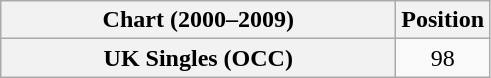<table class="wikitable plainrowheaders" style="text-align:center">
<tr>
<th scope="col" style="width:16em;">Chart (2000–2009)</th>
<th scope="col">Position</th>
</tr>
<tr>
<th scope="row">UK Singles (OCC)</th>
<td>98</td>
</tr>
</table>
